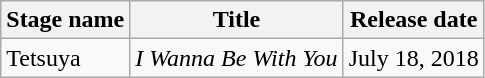<table class="wikitable">
<tr>
<th>Stage name</th>
<th>Title</th>
<th>Release date</th>
</tr>
<tr>
<td>Tetsuya</td>
<td><em>I Wanna Be With You</em></td>
<td>July 18, 2018</td>
</tr>
</table>
